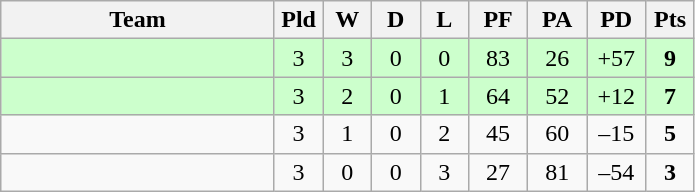<table class="wikitable" style="text-align:center;">
<tr>
<th width=175>Team</th>
<th width=25 abbr="Played">Pld</th>
<th width=25 abbr="Won">W</th>
<th width=25 abbr="Drawn">D</th>
<th width=25 abbr="Lost">L</th>
<th width=32 abbr="Points for">PF</th>
<th width=32 abbr="Points against">PA</th>
<th width=32 abbr="Points difference">PD</th>
<th width=25 abbr="Points">Pts</th>
</tr>
<tr bgcolor=ccffcc>
<td align=left></td>
<td>3</td>
<td>3</td>
<td>0</td>
<td>0</td>
<td>83</td>
<td>26</td>
<td>+57</td>
<td><strong>9</strong></td>
</tr>
<tr bgcolor=ccffcc>
<td align=left></td>
<td>3</td>
<td>2</td>
<td>0</td>
<td>1</td>
<td>64</td>
<td>52</td>
<td>+12</td>
<td><strong>7</strong></td>
</tr>
<tr>
<td align=left></td>
<td>3</td>
<td>1</td>
<td>0</td>
<td>2</td>
<td>45</td>
<td>60</td>
<td>–15</td>
<td><strong>5</strong></td>
</tr>
<tr>
<td align=left></td>
<td>3</td>
<td>0</td>
<td>0</td>
<td>3</td>
<td>27</td>
<td>81</td>
<td>–54</td>
<td><strong>3</strong></td>
</tr>
</table>
